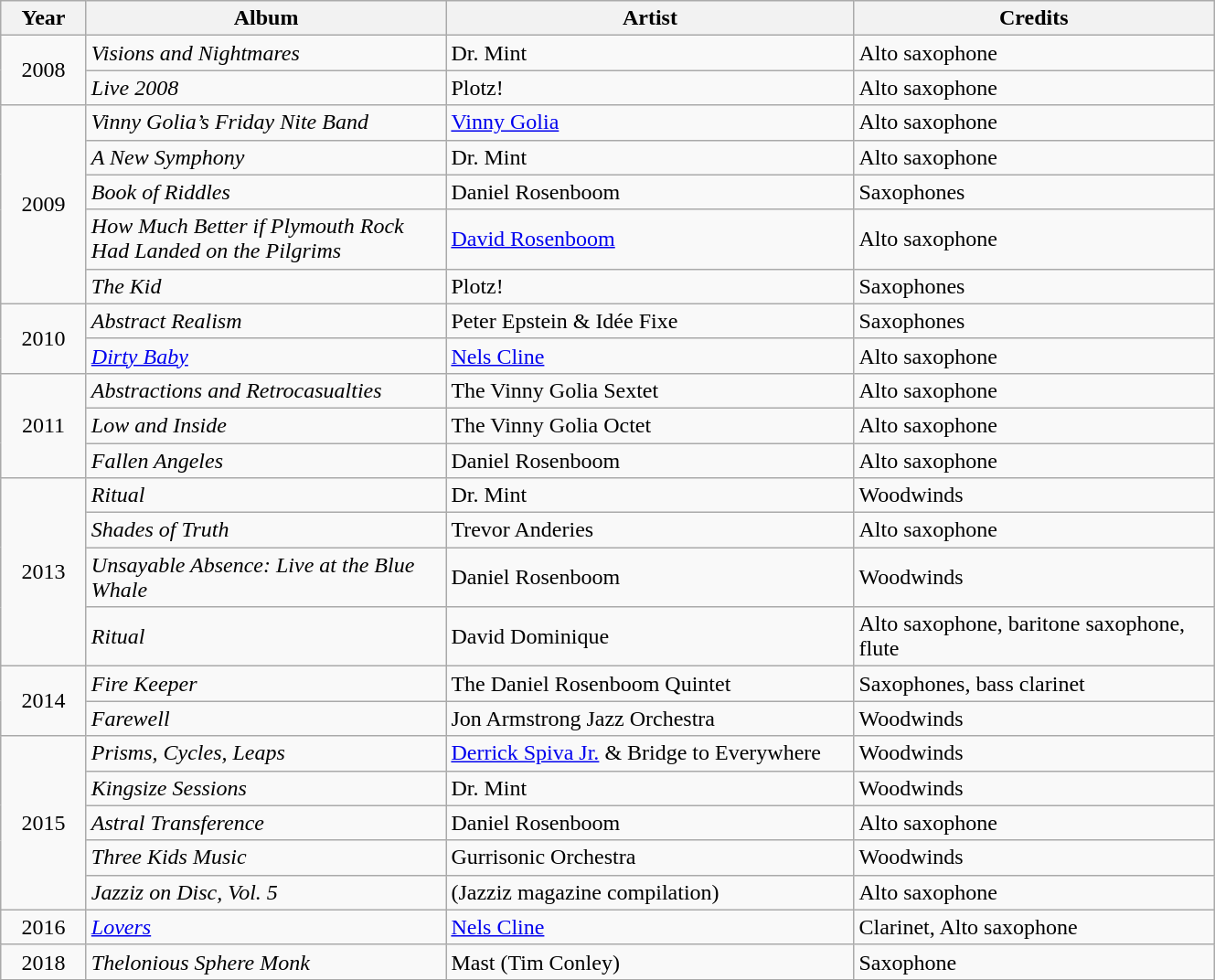<table class="wikitable">
<tr>
<th style="width:55px;">Year</th>
<th style="width:255px;">Album</th>
<th style="width:290px;">Artist</th>
<th style="width:255px;">Credits</th>
</tr>
<tr>
<td rowspan=2 style="text-align:center;">2008</td>
<td><em>Visions and Nightmares</em></td>
<td>Dr. Mint</td>
<td>Alto saxophone</td>
</tr>
<tr>
<td><em>Live 2008</em></td>
<td>Plotz!</td>
<td>Alto saxophone</td>
</tr>
<tr>
<td rowspan=5 style="text-align:center;">2009</td>
<td><em>Vinny Golia’s Friday Nite Band</em></td>
<td><a href='#'>Vinny Golia</a></td>
<td>Alto saxophone</td>
</tr>
<tr>
<td><em>A New Symphony</em></td>
<td>Dr. Mint</td>
<td>Alto saxophone</td>
</tr>
<tr>
<td><em>Book of Riddles</em></td>
<td>Daniel Rosenboom</td>
<td>Saxophones</td>
</tr>
<tr>
<td><em>How Much Better if Plymouth Rock Had Landed on the Pilgrims</em></td>
<td><a href='#'>David Rosenboom</a></td>
<td>Alto saxophone</td>
</tr>
<tr>
<td><em>The Kid</em></td>
<td>Plotz!</td>
<td>Saxophones</td>
</tr>
<tr>
<td rowspan=2 style="text-align:center;">2010</td>
<td><em>Abstract Realism</em></td>
<td>Peter Epstein & Idée Fixe</td>
<td>Saxophones</td>
</tr>
<tr>
<td><em><a href='#'>Dirty Baby</a></em></td>
<td><a href='#'>Nels Cline</a></td>
<td>Alto saxophone</td>
</tr>
<tr>
<td rowspan=3 style="text-align:center;">2011</td>
<td><em>Abstractions and Retrocasualties</em></td>
<td>The Vinny Golia Sextet</td>
<td>Alto saxophone</td>
</tr>
<tr>
<td><em>Low and Inside</em></td>
<td>The Vinny Golia Octet</td>
<td>Alto saxophone</td>
</tr>
<tr>
<td><em>Fallen Angeles</em></td>
<td>Daniel Rosenboom</td>
<td>Alto saxophone</td>
</tr>
<tr>
<td rowspan=4 style="text-align:center;">2013</td>
<td><em>Ritual</em></td>
<td>Dr. Mint</td>
<td>Woodwinds</td>
</tr>
<tr>
<td><em>Shades of Truth</em></td>
<td>Trevor Anderies</td>
<td>Alto saxophone</td>
</tr>
<tr>
<td><em>Unsayable Absence: Live at the Blue Whale</em></td>
<td>Daniel Rosenboom</td>
<td>Woodwinds</td>
</tr>
<tr>
<td><em>Ritual</em></td>
<td>David Dominique</td>
<td>Alto saxophone, baritone saxophone, flute</td>
</tr>
<tr>
<td rowspan=2 style="text-align:center;">2014</td>
<td><em>Fire Keeper</em></td>
<td>The Daniel Rosenboom Quintet</td>
<td>Saxophones, bass clarinet</td>
</tr>
<tr>
<td><em>Farewell</em></td>
<td>Jon Armstrong Jazz Orchestra</td>
<td>Woodwinds</td>
</tr>
<tr>
<td rowspan=5 style="text-align:center;">2015</td>
<td><em>Prisms, Cycles, Leaps</em></td>
<td><a href='#'>Derrick Spiva Jr.</a> & Bridge to Everywhere</td>
<td>Woodwinds</td>
</tr>
<tr>
<td><em>Kingsize Sessions</em></td>
<td>Dr. Mint</td>
<td>Woodwinds</td>
</tr>
<tr>
<td><em>Astral Transference</em></td>
<td>Daniel Rosenboom</td>
<td>Alto saxophone</td>
</tr>
<tr>
<td><em>Three Kids Music</em></td>
<td>Gurrisonic Orchestra</td>
<td>Woodwinds</td>
</tr>
<tr>
<td><em>Jazziz on Disc, Vol. 5</em></td>
<td>(Jazziz magazine compilation)</td>
<td>Alto saxophone</td>
</tr>
<tr>
<td rowspan=1 style="text-align:center;">2016</td>
<td><em><a href='#'>Lovers</a></em></td>
<td><a href='#'>Nels Cline</a></td>
<td>Clarinet, Alto saxophone</td>
</tr>
<tr>
<td rowspan=1 style="text-align:center;">2018</td>
<td><em>Thelonious Sphere Monk</em></td>
<td>Mast (Tim Conley)</td>
<td>Saxophone</td>
</tr>
<tr>
</tr>
</table>
